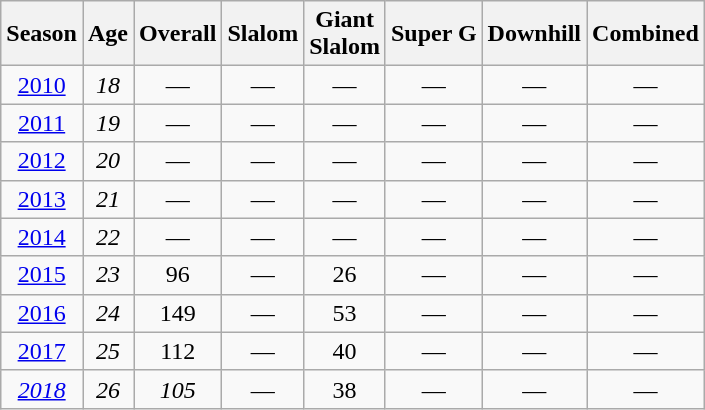<table class=wikitable style="text-align:center">
<tr>
<th>Season</th>
<th>Age</th>
<th>Overall</th>
<th>Slalom</th>
<th>Giant<br>Slalom</th>
<th>Super G</th>
<th>Downhill</th>
<th>Combined</th>
</tr>
<tr>
<td><a href='#'>2010</a></td>
<td><em>18</em></td>
<td>—</td>
<td>—</td>
<td>—</td>
<td>—</td>
<td>—</td>
<td>—</td>
</tr>
<tr>
<td><a href='#'>2011</a></td>
<td><em>19</em></td>
<td>—</td>
<td>—</td>
<td>—</td>
<td>—</td>
<td>—</td>
<td>—</td>
</tr>
<tr>
<td><a href='#'>2012</a></td>
<td><em>20</em></td>
<td>—</td>
<td>—</td>
<td>—</td>
<td>—</td>
<td>—</td>
<td>—</td>
</tr>
<tr>
<td><a href='#'>2013</a></td>
<td><em>21</em></td>
<td>—</td>
<td>—</td>
<td>—</td>
<td>—</td>
<td>—</td>
<td>—</td>
</tr>
<tr>
<td><a href='#'>2014</a></td>
<td><em>22</em></td>
<td>—</td>
<td>—</td>
<td>—</td>
<td>—</td>
<td>—</td>
<td>—</td>
</tr>
<tr>
<td><a href='#'>2015</a></td>
<td><em>23</em></td>
<td>96</td>
<td>—</td>
<td>26</td>
<td>—</td>
<td>—</td>
<td>—</td>
</tr>
<tr>
<td><a href='#'>2016</a></td>
<td><em>24</em></td>
<td>149</td>
<td>—</td>
<td>53</td>
<td>—</td>
<td>—</td>
<td>—</td>
</tr>
<tr>
<td><a href='#'>2017</a></td>
<td><em>25</em></td>
<td>112</td>
<td>—</td>
<td>40</td>
<td>—</td>
<td>—</td>
<td>—</td>
</tr>
<tr>
<td><em><a href='#'>2018</a></em></td>
<td><em>26</em></td>
<td><em>105</em></td>
<td>—</td>
<td>38</td>
<td>—</td>
<td>—</td>
<td>—</td>
</tr>
</table>
